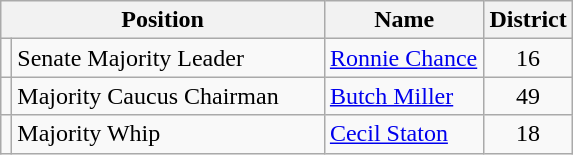<table class="wikitable">
<tr>
<th colspan=2 align=center>Position</th>
<th align="center" width="99">Name</th>
<th align=center>District</th>
</tr>
<tr>
<td></td>
<td width="201">Senate Majority Leader</td>
<td><a href='#'>Ronnie Chance</a></td>
<td align=center>16</td>
</tr>
<tr>
<td></td>
<td>Majority Caucus Chairman</td>
<td><a href='#'>Butch Miller</a></td>
<td align=center>49</td>
</tr>
<tr>
<td></td>
<td>Majority Whip</td>
<td><a href='#'>Cecil Staton</a></td>
<td align=center>18</td>
</tr>
</table>
